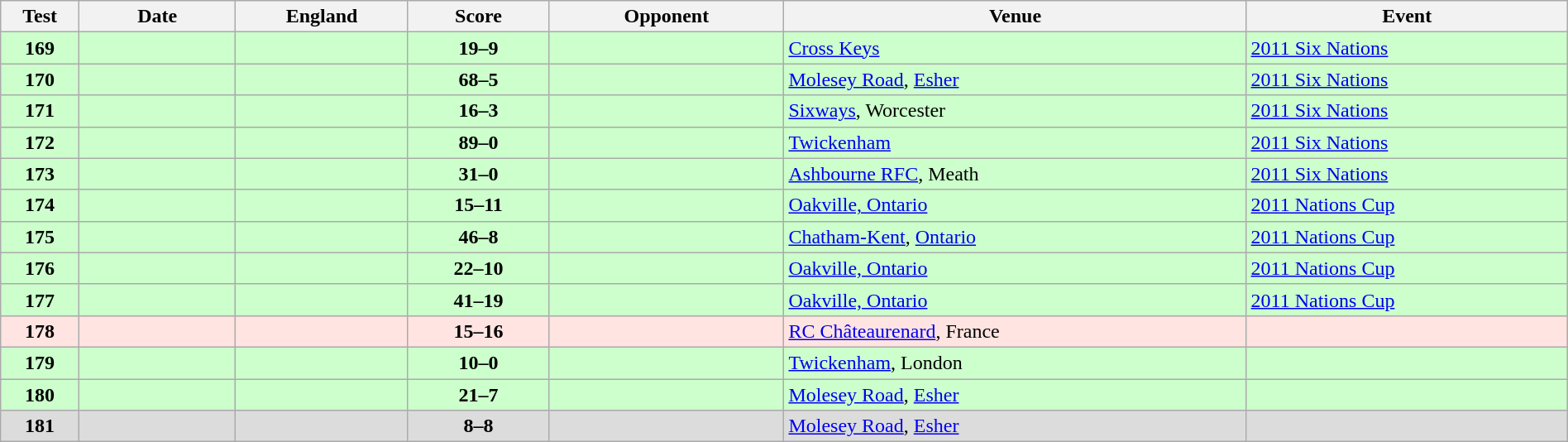<table class="wikitable sortable" style="width:100%">
<tr>
<th style="width:5%">Test</th>
<th style="width:10%">Date</th>
<th style="width:11%">England</th>
<th style="width:9%">Score</th>
<th style="width:15%">Opponent</th>
<th>Venue</th>
<th>Event</th>
</tr>
<tr bgcolor=#ccffcc>
<td align=center><strong>169</strong></td>
<td></td>
<td></td>
<td align="center"><strong>19–9</strong></td>
<td></td>
<td><a href='#'>Cross Keys</a></td>
<td><a href='#'>2011 Six Nations</a></td>
</tr>
<tr bgcolor=#ccffcc>
<td align=center><strong>170</strong></td>
<td></td>
<td></td>
<td align="center"><strong>68–5</strong></td>
<td></td>
<td><a href='#'>Molesey Road</a>, <a href='#'>Esher</a></td>
<td><a href='#'>2011 Six Nations</a></td>
</tr>
<tr bgcolor=#ccffcc>
<td align=center><strong>171</strong></td>
<td></td>
<td></td>
<td align="center"><strong>16–3</strong></td>
<td></td>
<td><a href='#'>Sixways</a>, Worcester</td>
<td><a href='#'>2011 Six Nations</a></td>
</tr>
<tr bgcolor=#ccffcc>
<td align=center><strong>172</strong></td>
<td></td>
<td></td>
<td align="center"><strong>89–0</strong></td>
<td></td>
<td><a href='#'>Twickenham</a></td>
<td><a href='#'>2011 Six Nations</a></td>
</tr>
<tr bgcolor=#ccffcc>
<td align=center><strong>173</strong></td>
<td></td>
<td></td>
<td align="center"><strong>31–0</strong></td>
<td></td>
<td><a href='#'>Ashbourne RFC</a>, Meath</td>
<td><a href='#'>2011 Six Nations</a></td>
</tr>
<tr bgcolor=#ccffcc>
<td align=center><strong>174</strong></td>
<td></td>
<td></td>
<td align="center"><strong>15–11</strong></td>
<td></td>
<td><a href='#'>Oakville, Ontario</a></td>
<td><a href='#'>2011 Nations Cup</a></td>
</tr>
<tr bgcolor=#ccffcc>
<td align="center"><strong>175</strong></td>
<td></td>
<td></td>
<td align="center"><strong>46–8</strong></td>
<td></td>
<td><a href='#'>Chatham-Kent</a>, <a href='#'>Ontario</a></td>
<td><a href='#'>2011 Nations Cup</a></td>
</tr>
<tr bgcolor=#ccffcc>
<td align="center"><strong>176</strong></td>
<td></td>
<td></td>
<td align="center"><strong>22–10</strong></td>
<td></td>
<td><a href='#'>Oakville, Ontario</a></td>
<td><a href='#'>2011 Nations Cup</a></td>
</tr>
<tr bgcolor=#ccffcc>
<td align="center"><strong>177</strong></td>
<td></td>
<td></td>
<td align="center"><strong>41–19</strong></td>
<td></td>
<td><a href='#'>Oakville, Ontario</a></td>
<td><a href='#'>2011 Nations Cup</a></td>
</tr>
<tr bgcolor=FFE4E1>
<td align="center"><strong>178</strong></td>
<td></td>
<td></td>
<td align="center"><strong>15–16</strong></td>
<td></td>
<td><a href='#'>RC Châteaurenard</a>, France</td>
<td></td>
</tr>
<tr bgcolor=#ccffcc>
<td align="center"><strong>179</strong></td>
<td></td>
<td></td>
<td align="center"><strong>10–0</strong></td>
<td></td>
<td><a href='#'>Twickenham</a>, London</td>
<td></td>
</tr>
<tr bgcolor=#ccffcc>
<td align=center><strong>180</strong></td>
<td></td>
<td></td>
<td align="center"><strong>21–7</strong></td>
<td></td>
<td><a href='#'>Molesey Road</a>, <a href='#'>Esher</a></td>
<td></td>
</tr>
<tr bgcolor=DCDCDC>
<td align=center><strong>181</strong></td>
<td></td>
<td></td>
<td align="center"><strong>8–8</strong></td>
<td></td>
<td><a href='#'>Molesey Road</a>, <a href='#'>Esher</a></td>
<td></td>
</tr>
</table>
